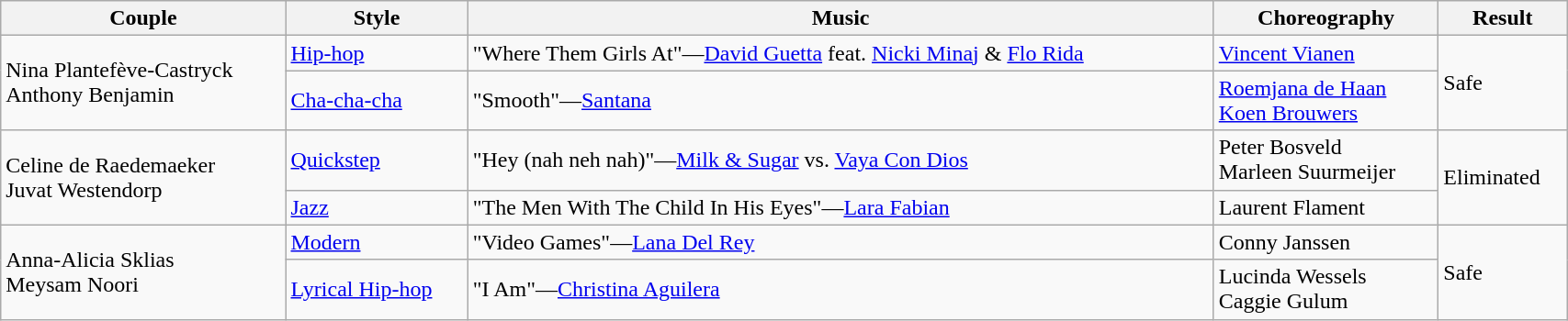<table class="wikitable" width="90%">
<tr>
<th>Couple</th>
<th>Style</th>
<th>Music</th>
<th>Choreography</th>
<th>Result</th>
</tr>
<tr>
<td rowspan=2>Nina Plantefève-Castryck<br>Anthony Benjamin</td>
<td><a href='#'>Hip-hop</a></td>
<td>"Where Them Girls At"—<a href='#'>David Guetta</a> feat. <a href='#'>Nicki Minaj</a> & <a href='#'>Flo Rida</a></td>
<td><a href='#'>Vincent Vianen</a></td>
<td rowspan=2>Safe</td>
</tr>
<tr>
<td><a href='#'>Cha-cha-cha</a></td>
<td>"Smooth"—<a href='#'>Santana</a></td>
<td><a href='#'>Roemjana de Haan</a><br><a href='#'>Koen Brouwers</a></td>
</tr>
<tr>
<td rowspan=2>Celine de Raedemaeker<br>Juvat Westendorp</td>
<td><a href='#'>Quickstep</a></td>
<td>"Hey (nah neh nah)"—<a href='#'>Milk & Sugar</a> vs. <a href='#'>Vaya Con Dios</a></td>
<td>Peter Bosveld<br>Marleen Suurmeijer</td>
<td rowspan=2>Eliminated</td>
</tr>
<tr>
<td><a href='#'>Jazz</a></td>
<td>"The Men With The Child In His Eyes"—<a href='#'>Lara Fabian</a></td>
<td>Laurent Flament</td>
</tr>
<tr>
<td rowspan=2>Anna-Alicia Sklias<br>Meysam Noori</td>
<td><a href='#'>Modern</a></td>
<td>"Video Games"—<a href='#'>Lana Del Rey</a></td>
<td>Conny Janssen</td>
<td rowspan=2>Safe</td>
</tr>
<tr>
<td><a href='#'>Lyrical Hip-hop</a></td>
<td>"I Am"—<a href='#'>Christina Aguilera</a></td>
<td>Lucinda Wessels<br>Caggie Gulum</td>
</tr>
</table>
